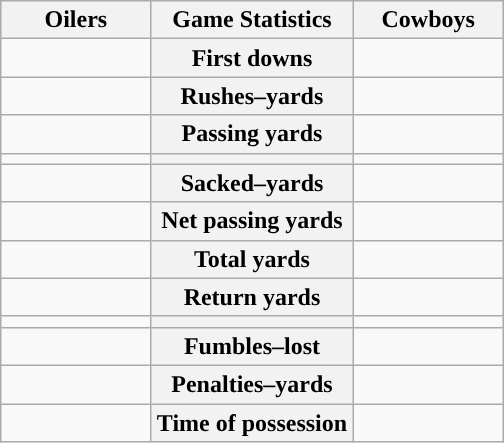<table class="wikitable" style="margin: 1em auto 1em auto">
<tr>
<th style="width:30%;">Oilers</th>
<th style="width:40%;">Game Statistics</th>
<th style="width:30%;">Cowboys</th>
</tr>
<tr>
<td style="text-align:right;"></td>
<th>First downs</th>
<td></td>
</tr>
<tr>
<td style="text-align:right;"></td>
<th>Rushes–yards</th>
<td></td>
</tr>
<tr>
<td style="text-align:right;"></td>
<th>Passing yards</th>
<td></td>
</tr>
<tr>
<td style="text-align:right;"></td>
<th></th>
<td></td>
</tr>
<tr>
<td style="text-align:right;"></td>
<th>Sacked–yards</th>
<td></td>
</tr>
<tr>
<td style="text-align:right;"></td>
<th>Net passing yards</th>
<td></td>
</tr>
<tr>
<td style="text-align:right;"></td>
<th>Total yards</th>
<td></td>
</tr>
<tr>
<td style="text-align:right;"></td>
<th>Return yards</th>
<td></td>
</tr>
<tr>
<td style="text-align:right;"></td>
<th></th>
<td></td>
</tr>
<tr>
<td style="text-align:right;"></td>
<th>Fumbles–lost</th>
<td></td>
</tr>
<tr>
<td style="text-align:right;"></td>
<th>Penalties–yards</th>
<td></td>
</tr>
<tr>
<td style="text-align:right;"></td>
<th>Time of possession</th>
<td></td>
</tr>
</table>
